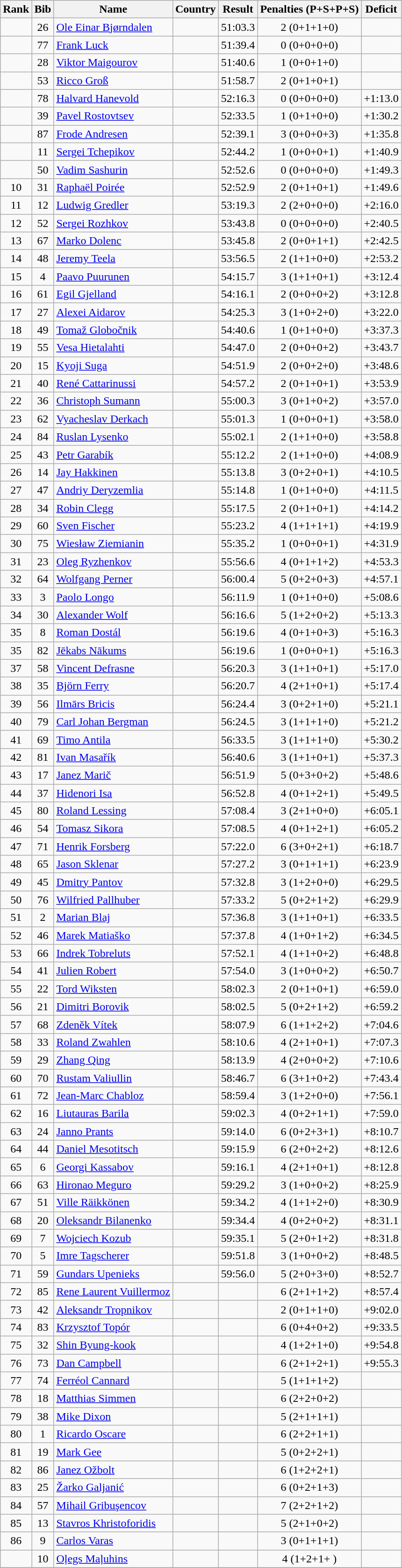<table class="wikitable sortable" style="text-align:center">
<tr>
<th>Rank</th>
<th>Bib</th>
<th>Name</th>
<th>Country</th>
<th>Result</th>
<th>Penalties (P+S+P+S)</th>
<th>Deficit</th>
</tr>
<tr>
<td></td>
<td>26</td>
<td align="left"><a href='#'>Ole Einar Bjørndalen</a></td>
<td align="left"></td>
<td>51:03.3</td>
<td>2 (0+1+1+0)</td>
<td></td>
</tr>
<tr>
<td></td>
<td>77</td>
<td align="left"><a href='#'>Frank Luck</a></td>
<td align="left"></td>
<td>51:39.4</td>
<td>0 (0+0+0+0)</td>
<td></td>
</tr>
<tr>
<td></td>
<td>28</td>
<td align="left"><a href='#'>Viktor Maigourov</a></td>
<td align="left"></td>
<td>51:40.6</td>
<td>1 (0+0+1+0)</td>
<td></td>
</tr>
<tr>
<td></td>
<td>53</td>
<td align="left"><a href='#'>Ricco Groß</a></td>
<td align="left"></td>
<td>51:58.7</td>
<td>2 (0+1+0+1)</td>
<td></td>
</tr>
<tr>
<td></td>
<td>78</td>
<td align="left"><a href='#'>Halvard Hanevold</a></td>
<td align="left"></td>
<td>52:16.3</td>
<td>0 (0+0+0+0)</td>
<td>+1:13.0</td>
</tr>
<tr>
<td></td>
<td>39</td>
<td align="left"><a href='#'>Pavel Rostovtsev</a></td>
<td align="left"></td>
<td>52:33.5</td>
<td>1 (0+1+0+0)</td>
<td>+1:30.2</td>
</tr>
<tr>
<td></td>
<td>87</td>
<td align="left"><a href='#'>Frode Andresen</a></td>
<td align="left"></td>
<td>52:39.1</td>
<td>3 (0+0+0+3)</td>
<td>+1:35.8</td>
</tr>
<tr>
<td></td>
<td>11</td>
<td align="left"><a href='#'>Sergei Tchepikov</a></td>
<td align="left"></td>
<td>52:44.2</td>
<td>1 (0+0+0+1)</td>
<td>+1:40.9</td>
</tr>
<tr>
<td></td>
<td>50</td>
<td align="left"><a href='#'>Vadim Sashurin</a></td>
<td align="left"></td>
<td>52:52.6</td>
<td>0 (0+0+0+0)</td>
<td>+1:49.3</td>
</tr>
<tr>
<td>10</td>
<td>31</td>
<td align="left"><a href='#'>Raphaël Poirée</a></td>
<td align="left"></td>
<td>52:52.9</td>
<td>2 (0+1+0+1)</td>
<td>+1:49.6</td>
</tr>
<tr>
<td>11</td>
<td>12</td>
<td align="left"><a href='#'>Ludwig Gredler</a></td>
<td align="left"></td>
<td>53:19.3</td>
<td>2 (2+0+0+0)</td>
<td>+2:16.0</td>
</tr>
<tr>
<td>12</td>
<td>52</td>
<td align="left"><a href='#'>Sergei Rozhkov</a></td>
<td align="left"></td>
<td>53:43.8</td>
<td>0 (0+0+0+0)</td>
<td>+2:40.5</td>
</tr>
<tr>
<td>13</td>
<td>67</td>
<td align="left"><a href='#'>Marko Dolenc</a></td>
<td align="left"></td>
<td>53:45.8</td>
<td>2 (0+0+1+1)</td>
<td>+2:42.5</td>
</tr>
<tr>
<td>14</td>
<td>48</td>
<td align="left"><a href='#'>Jeremy Teela</a></td>
<td align="left"></td>
<td>53:56.5</td>
<td>2 (1+1+0+0)</td>
<td>+2:53.2</td>
</tr>
<tr>
<td>15</td>
<td>4</td>
<td align="left"><a href='#'>Paavo Puurunen</a></td>
<td align="left"></td>
<td>54:15.7</td>
<td>3 (1+1+0+1)</td>
<td>+3:12.4</td>
</tr>
<tr>
<td>16</td>
<td>61</td>
<td align="left"><a href='#'>Egil Gjelland</a></td>
<td align="left"></td>
<td>54:16.1</td>
<td>2 (0+0+0+2)</td>
<td>+3:12.8</td>
</tr>
<tr>
<td>17</td>
<td>27</td>
<td align="left"><a href='#'>Alexei Aidarov</a></td>
<td align="left"></td>
<td>54:25.3</td>
<td>3 (1+0+2+0)</td>
<td>+3:22.0</td>
</tr>
<tr>
<td>18</td>
<td>49</td>
<td align="left"><a href='#'>Tomaž Globočnik</a></td>
<td align="left"></td>
<td>54:40.6</td>
<td>1 (0+1+0+0)</td>
<td>+3:37.3</td>
</tr>
<tr>
<td>19</td>
<td>55</td>
<td align="left"><a href='#'>Vesa Hietalahti</a></td>
<td align="left"></td>
<td>54:47.0</td>
<td>2 (0+0+0+2)</td>
<td>+3:43.7</td>
</tr>
<tr>
<td>20</td>
<td>15</td>
<td align="left"><a href='#'>Kyoji Suga</a></td>
<td align="left"></td>
<td>54:51.9</td>
<td>2 (0+0+2+0)</td>
<td>+3:48.6</td>
</tr>
<tr>
<td>21</td>
<td>40</td>
<td align="left"><a href='#'>René Cattarinussi</a></td>
<td align="left"></td>
<td>54:57.2</td>
<td>2 (0+1+0+1)</td>
<td>+3:53.9</td>
</tr>
<tr>
<td>22</td>
<td>36</td>
<td align="left"><a href='#'>Christoph Sumann</a></td>
<td align="left"></td>
<td>55:00.3</td>
<td>3 (0+1+0+2)</td>
<td>+3:57.0</td>
</tr>
<tr>
<td>23</td>
<td>62</td>
<td align="left"><a href='#'>Vyacheslav Derkach</a></td>
<td align="left"></td>
<td>55:01.3</td>
<td>1 (0+0+0+1)</td>
<td>+3:58.0</td>
</tr>
<tr>
<td>24</td>
<td>84</td>
<td align="left"><a href='#'>Ruslan Lysenko</a></td>
<td align="left"></td>
<td>55:02.1</td>
<td>2 (1+1+0+0)</td>
<td>+3:58.8</td>
</tr>
<tr>
<td>25</td>
<td>43</td>
<td align="left"><a href='#'>Petr Garabík</a></td>
<td align="left"></td>
<td>55:12.2</td>
<td>2 (1+1+0+0)</td>
<td>+4:08.9</td>
</tr>
<tr>
<td>26</td>
<td>14</td>
<td align="left"><a href='#'>Jay Hakkinen</a></td>
<td align="left"></td>
<td>55:13.8</td>
<td>3 (0+2+0+1)</td>
<td>+4:10.5</td>
</tr>
<tr>
<td>27</td>
<td>47</td>
<td align="left"><a href='#'>Andriy Deryzemlia</a></td>
<td align="left"></td>
<td>55:14.8</td>
<td>1 (0+1+0+0)</td>
<td>+4:11.5</td>
</tr>
<tr>
<td>28</td>
<td>34</td>
<td align="left"><a href='#'>Robin Clegg</a></td>
<td align="left"></td>
<td>55:17.5</td>
<td>2 (0+1+0+1)</td>
<td>+4:14.2</td>
</tr>
<tr>
<td>29</td>
<td>60</td>
<td align="left"><a href='#'>Sven Fischer</a></td>
<td align="left"></td>
<td>55:23.2</td>
<td>4 (1+1+1+1)</td>
<td>+4:19.9</td>
</tr>
<tr>
<td>30</td>
<td>75</td>
<td align="left"><a href='#'>Wiesław Ziemianin</a></td>
<td align="left"></td>
<td>55:35.2</td>
<td>1 (0+0+0+1)</td>
<td>+4:31.9</td>
</tr>
<tr>
<td>31</td>
<td>23</td>
<td align="left"><a href='#'>Oleg Ryzhenkov</a></td>
<td align="left"></td>
<td>55:56.6</td>
<td>4 (0+1+1+2)</td>
<td>+4:53.3</td>
</tr>
<tr>
<td>32</td>
<td>64</td>
<td align="left"><a href='#'>Wolfgang Perner</a></td>
<td align="left"></td>
<td>56:00.4</td>
<td>5 (0+2+0+3)</td>
<td>+4:57.1</td>
</tr>
<tr>
<td>33</td>
<td>3</td>
<td align="left"><a href='#'>Paolo Longo</a></td>
<td align="left"></td>
<td>56:11.9</td>
<td>1 (0+1+0+0)</td>
<td>+5:08.6</td>
</tr>
<tr>
<td>34</td>
<td>30</td>
<td align="left"><a href='#'>Alexander Wolf</a></td>
<td align="left"></td>
<td>56:16.6</td>
<td>5 (1+2+0+2)</td>
<td>+5:13.3</td>
</tr>
<tr>
<td>35</td>
<td>8</td>
<td align="left"><a href='#'>Roman Dostál</a></td>
<td align="left"></td>
<td>56:19.6</td>
<td>4 (0+1+0+3)</td>
<td>+5:16.3</td>
</tr>
<tr>
<td>35</td>
<td>82</td>
<td align="left"><a href='#'>Jēkabs Nākums</a></td>
<td align="left"></td>
<td>56:19.6</td>
<td>1 (0+0+0+1)</td>
<td>+5:16.3</td>
</tr>
<tr>
<td>37</td>
<td>58</td>
<td align="left"><a href='#'>Vincent Defrasne</a></td>
<td align="left"></td>
<td>56:20.3</td>
<td>3 (1+1+0+1)</td>
<td>+5:17.0</td>
</tr>
<tr>
<td>38</td>
<td>35</td>
<td align="left"><a href='#'>Björn Ferry</a></td>
<td align="left"></td>
<td>56:20.7</td>
<td>4 (2+1+0+1)</td>
<td>+5:17.4</td>
</tr>
<tr>
<td>39</td>
<td>56</td>
<td align="left"><a href='#'>Ilmārs Bricis</a></td>
<td align="left"></td>
<td>56:24.4</td>
<td>3 (0+2+1+0)</td>
<td>+5:21.1</td>
</tr>
<tr>
<td>40</td>
<td>79</td>
<td align="left"><a href='#'>Carl Johan Bergman</a></td>
<td align="left"></td>
<td>56:24.5</td>
<td>3 (1+1+1+0)</td>
<td>+5:21.2</td>
</tr>
<tr>
<td>41</td>
<td>69</td>
<td align="left"><a href='#'>Timo Antila</a></td>
<td align="left"></td>
<td>56:33.5</td>
<td>3 (1+1+1+0)</td>
<td>+5:30.2</td>
</tr>
<tr>
<td>42</td>
<td>81</td>
<td align="left"><a href='#'>Ivan Masařík</a></td>
<td align="left"></td>
<td>56:40.6</td>
<td>3 (1+1+0+1)</td>
<td>+5:37.3</td>
</tr>
<tr>
<td>43</td>
<td>17</td>
<td align="left"><a href='#'>Janez Marič</a></td>
<td align="left"></td>
<td>56:51.9</td>
<td>5 (0+3+0+2)</td>
<td>+5:48.6</td>
</tr>
<tr>
<td>44</td>
<td>37</td>
<td align="left"><a href='#'>Hidenori Isa</a></td>
<td align="left"></td>
<td>56:52.8</td>
<td>4 (0+1+2+1)</td>
<td>+5:49.5</td>
</tr>
<tr>
<td>45</td>
<td>80</td>
<td align="left"><a href='#'>Roland Lessing</a></td>
<td align="left"></td>
<td>57:08.4</td>
<td>3 (2+1+0+0)</td>
<td>+6:05.1</td>
</tr>
<tr>
<td>46</td>
<td>54</td>
<td align="left"><a href='#'>Tomasz Sikora</a></td>
<td align="left"></td>
<td>57:08.5</td>
<td>4 (0+1+2+1)</td>
<td>+6:05.2</td>
</tr>
<tr>
<td>47</td>
<td>71</td>
<td align="left"><a href='#'>Henrik Forsberg</a></td>
<td align="left"></td>
<td>57:22.0</td>
<td>6 (3+0+2+1)</td>
<td>+6:18.7</td>
</tr>
<tr>
<td>48</td>
<td>65</td>
<td align="left"><a href='#'>Jason Sklenar</a></td>
<td align="left"></td>
<td>57:27.2</td>
<td>3 (0+1+1+1)</td>
<td>+6:23.9</td>
</tr>
<tr>
<td>49</td>
<td>45</td>
<td align="left"><a href='#'>Dmitry Pantov</a></td>
<td align="left"></td>
<td>57:32.8</td>
<td>3 (1+2+0+0)</td>
<td>+6:29.5</td>
</tr>
<tr>
<td>50</td>
<td>76</td>
<td align="left"><a href='#'>Wilfried Pallhuber</a></td>
<td align="left"></td>
<td>57:33.2</td>
<td>5 (0+2+1+2)</td>
<td>+6:29.9</td>
</tr>
<tr>
<td>51</td>
<td>2</td>
<td align="left"><a href='#'>Marian Blaj</a></td>
<td align="left"></td>
<td>57:36.8</td>
<td>3 (1+1+0+1)</td>
<td>+6:33.5</td>
</tr>
<tr>
<td>52</td>
<td>46</td>
<td align="left"><a href='#'>Marek Matiaško</a></td>
<td align="left"></td>
<td>57:37.8</td>
<td>4 (1+0+1+2)</td>
<td>+6:34.5</td>
</tr>
<tr>
<td>53</td>
<td>66</td>
<td align="left"><a href='#'>Indrek Tobreluts</a></td>
<td align="left"></td>
<td>57:52.1</td>
<td>4 (1+1+0+2)</td>
<td>+6:48.8</td>
</tr>
<tr>
<td>54</td>
<td>41</td>
<td align="left"><a href='#'>Julien Robert</a></td>
<td align="left"></td>
<td>57:54.0</td>
<td>3 (1+0+0+2)</td>
<td>+6:50.7</td>
</tr>
<tr>
<td>55</td>
<td>22</td>
<td align="left"><a href='#'>Tord Wiksten</a></td>
<td align="left"></td>
<td>58:02.3</td>
<td>2 (0+1+0+1)</td>
<td>+6:59.0</td>
</tr>
<tr>
<td>56</td>
<td>21</td>
<td align="left"><a href='#'>Dimitri Borovik</a></td>
<td align="left"></td>
<td>58:02.5</td>
<td>5 (0+2+1+2)</td>
<td>+6:59.2</td>
</tr>
<tr>
<td>57</td>
<td>68</td>
<td align="left"><a href='#'>Zdeněk Vítek</a></td>
<td align="left"></td>
<td>58:07.9</td>
<td>6 (1+1+2+2)</td>
<td>+7:04.6</td>
</tr>
<tr>
<td>58</td>
<td>33</td>
<td align="left"><a href='#'>Roland Zwahlen</a></td>
<td align="left"></td>
<td>58:10.6</td>
<td>4 (2+1+0+1)</td>
<td>+7:07.3</td>
</tr>
<tr>
<td>59</td>
<td>29</td>
<td align="left"><a href='#'>Zhang Qing</a></td>
<td align="left"></td>
<td>58:13.9</td>
<td>4 (2+0+0+2)</td>
<td>+7:10.6</td>
</tr>
<tr>
<td>60</td>
<td>70</td>
<td align="left"><a href='#'>Rustam Valiullin</a></td>
<td align="left"></td>
<td>58:46.7</td>
<td>6 (3+1+0+2)</td>
<td>+7:43.4</td>
</tr>
<tr>
<td>61</td>
<td>72</td>
<td align="left"><a href='#'>Jean-Marc Chabloz</a></td>
<td align="left"></td>
<td>58:59.4</td>
<td>3 (1+2+0+0)</td>
<td>+7:56.1</td>
</tr>
<tr>
<td>62</td>
<td>16</td>
<td align="left"><a href='#'>Liutauras Barila</a></td>
<td align="left"></td>
<td>59:02.3</td>
<td>4 (0+2+1+1)</td>
<td>+7:59.0</td>
</tr>
<tr>
<td>63</td>
<td>24</td>
<td align="left"><a href='#'>Janno Prants</a></td>
<td align="left"></td>
<td>59:14.0</td>
<td>6 (0+2+3+1)</td>
<td>+8:10.7</td>
</tr>
<tr>
<td>64</td>
<td>44</td>
<td align="left"><a href='#'>Daniel Mesotitsch</a></td>
<td align="left"></td>
<td>59:15.9</td>
<td>6 (2+0+2+2)</td>
<td>+8:12.6</td>
</tr>
<tr>
<td>65</td>
<td>6</td>
<td align="left"><a href='#'>Georgi Kassabov</a></td>
<td align="left"></td>
<td>59:16.1</td>
<td>4 (2+1+0+1)</td>
<td>+8:12.8</td>
</tr>
<tr>
<td>66</td>
<td>63</td>
<td align="left"><a href='#'>Hironao Meguro</a></td>
<td align="left"></td>
<td>59:29.2</td>
<td>3 (1+0+0+2)</td>
<td>+8:25.9</td>
</tr>
<tr>
<td>67</td>
<td>51</td>
<td align="left"><a href='#'>Ville Räikkönen</a></td>
<td align="left"></td>
<td>59:34.2</td>
<td>4 (1+1+2+0)</td>
<td>+8:30.9</td>
</tr>
<tr>
<td>68</td>
<td>20</td>
<td align="left"><a href='#'>Oleksandr Bilanenko</a></td>
<td align="left"></td>
<td>59:34.4</td>
<td>4 (0+2+0+2)</td>
<td>+8:31.1</td>
</tr>
<tr>
<td>69</td>
<td>7</td>
<td align="left"><a href='#'>Wojciech Kozub</a></td>
<td align="left"></td>
<td>59:35.1</td>
<td>5 (2+0+1+2)</td>
<td>+8:31.8</td>
</tr>
<tr>
<td>70</td>
<td>5</td>
<td align="left"><a href='#'>Imre Tagscherer</a></td>
<td align="left"></td>
<td>59:51.8</td>
<td>3 (1+0+0+2)</td>
<td>+8:48.5</td>
</tr>
<tr>
<td>71</td>
<td>59</td>
<td align="left"><a href='#'>Gundars Upenieks</a></td>
<td align="left"></td>
<td>59:56.0</td>
<td>5 (2+0+3+0)</td>
<td>+8:52.7</td>
</tr>
<tr>
<td>72</td>
<td>85</td>
<td align="left"><a href='#'>Rene Laurent Vuillermoz</a></td>
<td align="left"></td>
<td></td>
<td>6 (2+1+1+2)</td>
<td>+8:57.4</td>
</tr>
<tr>
<td>73</td>
<td>42</td>
<td align="left"><a href='#'>Aleksandr Tropnikov</a></td>
<td align="left"></td>
<td></td>
<td>2 (0+1+1+0)</td>
<td>+9:02.0</td>
</tr>
<tr>
<td>74</td>
<td>83</td>
<td align="left"><a href='#'>Krzysztof Topór</a></td>
<td align="left"></td>
<td></td>
<td>6 (0+4+0+2)</td>
<td>+9:33.5</td>
</tr>
<tr>
<td>75</td>
<td>32</td>
<td align="left"><a href='#'>Shin Byung-kook</a></td>
<td align="left"></td>
<td></td>
<td>4 (1+2+1+0)</td>
<td>+9:54.8</td>
</tr>
<tr>
<td>76</td>
<td>73</td>
<td align="left"><a href='#'>Dan Campbell</a></td>
<td align="left"></td>
<td></td>
<td>6 (2+1+2+1)</td>
<td>+9:55.3</td>
</tr>
<tr>
<td>77</td>
<td>74</td>
<td align="left"><a href='#'>Ferréol Cannard</a></td>
<td align="left"></td>
<td></td>
<td>5 (1+1+1+2)</td>
<td></td>
</tr>
<tr>
<td>78</td>
<td>18</td>
<td align="left"><a href='#'>Matthias Simmen</a></td>
<td align="left"></td>
<td></td>
<td>6 (2+2+0+2)</td>
<td></td>
</tr>
<tr>
<td>79</td>
<td>38</td>
<td align="left"><a href='#'>Mike Dixon</a></td>
<td align="left"></td>
<td></td>
<td>5 (2+1+1+1)</td>
<td></td>
</tr>
<tr>
<td>80</td>
<td>1</td>
<td align="left"><a href='#'>Ricardo Oscare</a></td>
<td align="left"></td>
<td></td>
<td>6 (2+2+1+1)</td>
<td></td>
</tr>
<tr>
<td>81</td>
<td>19</td>
<td align="left"><a href='#'>Mark Gee</a></td>
<td align="left"></td>
<td></td>
<td>5 (0+2+2+1)</td>
<td></td>
</tr>
<tr>
<td>82</td>
<td>86</td>
<td align="left"><a href='#'>Janez Ožbolt</a></td>
<td align="left"></td>
<td></td>
<td>6 (1+2+2+1)</td>
<td></td>
</tr>
<tr>
<td>83</td>
<td>25</td>
<td align="left"><a href='#'>Žarko Galjanić</a></td>
<td align="left"></td>
<td></td>
<td>6 (0+2+1+3)</td>
<td></td>
</tr>
<tr>
<td>84</td>
<td>57</td>
<td align="left"><a href='#'>Mihail Gribuşencov</a></td>
<td align="left"></td>
<td></td>
<td>7 (2+2+1+2)</td>
<td></td>
</tr>
<tr>
<td>85</td>
<td>13</td>
<td align="left"><a href='#'>Stavros Khristoforidis</a></td>
<td align="left"></td>
<td></td>
<td>5 (2+1+0+2)</td>
<td></td>
</tr>
<tr>
<td>86</td>
<td>9</td>
<td align="left"><a href='#'>Carlos Varas</a></td>
<td align="left"></td>
<td></td>
<td>3 (0+1+1+1)</td>
<td></td>
</tr>
<tr>
<td></td>
<td>10</td>
<td align="left"><a href='#'>Oļegs Maļuhins</a></td>
<td align="left"></td>
<td></td>
<td>4 (1+2+1+ )</td>
<td></td>
</tr>
<tr>
</tr>
</table>
